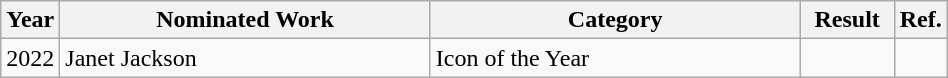<table class="wikitable" width="50%">
<tr>
<th width="5%">Year</th>
<th width="40%">Nominated Work</th>
<th width="40%">Category</th>
<th width="10%">Result</th>
<th width="5%">Ref.</th>
</tr>
<tr>
<td>2022</td>
<td>Janet Jackson</td>
<td>Icon of the Year</td>
<td></td>
<td></td>
</tr>
</table>
